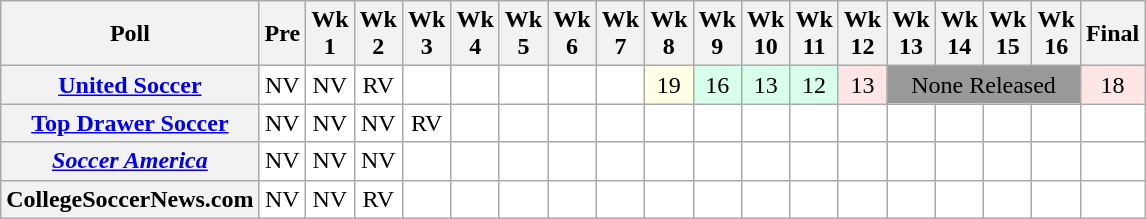<table class="wikitable" style="white-space:nowrap;text-align:center;">
<tr>
<th>Poll</th>
<th>Pre</th>
<th>Wk<br>1</th>
<th>Wk<br>2</th>
<th>Wk<br>3</th>
<th>Wk<br>4</th>
<th>Wk<br>5</th>
<th>Wk<br>6</th>
<th>Wk<br>7</th>
<th>Wk<br>8</th>
<th>Wk<br>9</th>
<th>Wk<br>10</th>
<th>Wk<br>11</th>
<th>Wk<br>12</th>
<th>Wk<br>13</th>
<th>Wk<br>14</th>
<th>Wk<br>15</th>
<th>Wk<br>16</th>
<th>Final<br></th>
</tr>
<tr>
<th><a href='#'>United Soccer</a></th>
<td style="background:#FFFFFF;">NV</td>
<td style="background:#FFFFFF;">NV</td>
<td style="background:#FFFFFF;">RV</td>
<td style="background:#FFFFFF;"></td>
<td style="background:#FFFFFF;"></td>
<td style="background:#FFFFFF;"></td>
<td style="background:#FFFFFF;"></td>
<td style="background:#FFFFFF;"></td>
<td style="background:#FFFFE6;">19</td>
<td style="background:#D8FFEB;">16</td>
<td style="background:#D8FFEB;">13</td>
<td style="background:#D8FFEB;">12</td>
<td style="background:#FFE6E6;">13</td>
<td colspan=4 style="background:#999;">None Released</td>
<td style="background:#FFE6E6;">18</td>
</tr>
<tr>
<th><a href='#'>Top Drawer Soccer</a></th>
<td style="background:#FFFFFF;">NV</td>
<td style="background:#FFFFFF;">NV</td>
<td style="background:#FFFFFF;">NV</td>
<td style="background:#FFFFFF;">RV</td>
<td style="background:#FFFFFF;"></td>
<td style="background:#FFFFFF;"></td>
<td style="background:#FFFFFF;"></td>
<td style="background:#FFFFFF;"></td>
<td style="background:#FFFFFF;"></td>
<td style="background:#FFFFFF;"></td>
<td style="background:#FFFFFF;"></td>
<td style="background:#FFFFFF;"></td>
<td style="background:#FFFFFF;"></td>
<td style="background:#FFFFFF;"></td>
<td style="background:#FFFFFF;"></td>
<td style="background:#FFFFFF;"></td>
<td style="background:#FFFFFF;"></td>
<td style="background:#FFFFFF;"></td>
</tr>
<tr>
<th><em><a href='#'>Soccer America</a></em></th>
<td style="background:#FFFFFF;">NV</td>
<td style="background:#FFFFFF;">NV</td>
<td style="background:#FFFFFF;">NV</td>
<td style="background:#FFFFFF;"></td>
<td style="background:#FFFFFF;"></td>
<td style="background:#FFFFFF;"></td>
<td style="background:#FFFFFF;"></td>
<td style="background:#FFFFFF;"></td>
<td style="background:#FFFFFF;"></td>
<td style="background:#FFFFFF;"></td>
<td style="background:#FFFFFF;"></td>
<td style="background:#FFFFFF;"></td>
<td style="background:#FFFFFF;"></td>
<td style="background:#FFFFFF;"></td>
<td style="background:#FFFFFF;"></td>
<td style="background:#FFFFFF;"></td>
<td style="background:#FFFFFF;"></td>
<td style="background:#FFFFFF;"></td>
</tr>
<tr>
<th>CollegeSoccerNews.com</th>
<td style="background:#FFFFFF;">NV</td>
<td style="background:#FFFFFF;">NV</td>
<td style="background:#FFFFFF;">RV</td>
<td style="background:#FFFFFF;"></td>
<td style="background:#FFFFFF;"></td>
<td style="background:#FFFFFF;"></td>
<td style="background:#FFFFFF;"></td>
<td style="background:#FFFFFF;"></td>
<td style="background:#FFFFFF;"></td>
<td style="background:#FFFFFF;"></td>
<td style="background:#FFFFFF;"></td>
<td style="background:#FFFFFF;"></td>
<td style="background:#FFFFFF;"></td>
<td style="background:#FFFFFF;"></td>
<td style="background:#FFFFFF;"></td>
<td style="background:#FFFFFF;"></td>
<td style="background:#FFFFFF;"></td>
<td style="background:#FFFFFF;"></td>
</tr>
</table>
